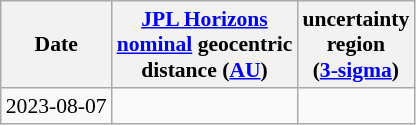<table class="wikitable" style="font-size: 0.9em;">
<tr>
<th>Date</th>
<th><a href='#'>JPL Horizons</a><br><a href='#'>nominal</a> geocentric<br>distance (<a href='#'>AU</a>)</th>
<th>uncertainty<br>region<br>(<a href='#'>3-sigma</a>)</th>
</tr>
<tr>
<td>2023-08-07</td>
<td></td>
<td></td>
</tr>
</table>
